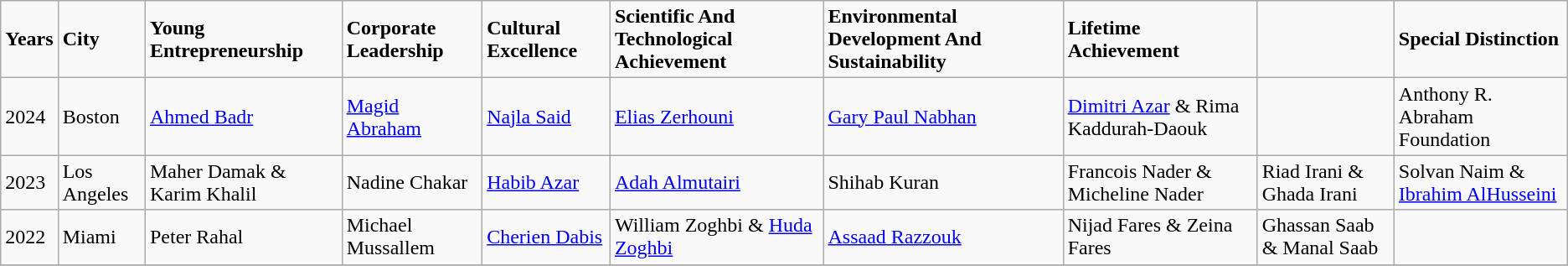<table class="wikitable">
<tr>
<td><strong>Years</strong></td>
<td><strong>City</strong></td>
<td><strong>Young Entrepreneurship</strong></td>
<td><strong>Corporate Leadership</strong></td>
<td><strong>Cultural Excellence</strong></td>
<td><strong>Scientific And Technological Achievement</strong></td>
<td><strong>Environmental Development And Sustainability</strong></td>
<td><strong>Lifetime Achievement</strong></td>
<td></td>
<td><strong>Special Distinction</strong></td>
</tr>
<tr>
<td>2024</td>
<td>Boston</td>
<td><a href='#'>Ahmed Badr</a></td>
<td><a href='#'>Magid Abraham</a></td>
<td><a href='#'>Najla Said</a></td>
<td><a href='#'>Elias Zerhouni</a></td>
<td><a href='#'>Gary Paul Nabhan</a></td>
<td><a href='#'>Dimitri Azar</a> & Rima Kaddurah-Daouk</td>
<td></td>
<td>Anthony R. Abraham Foundation</td>
</tr>
<tr>
<td>2023</td>
<td>Los Angeles</td>
<td>Maher Damak & Karim Khalil</td>
<td>Nadine Chakar</td>
<td><a href='#'>Habib Azar</a></td>
<td><a href='#'>Adah Almutairi</a></td>
<td>Shihab Kuran</td>
<td>Francois Nader & Micheline Nader</td>
<td>Riad Irani & Ghada Irani</td>
<td>Solvan Naim & <a href='#'>Ibrahim AlHusseini</a></td>
</tr>
<tr>
<td>2022</td>
<td>Miami</td>
<td>Peter Rahal</td>
<td>Michael Mussallem</td>
<td><a href='#'>Cherien Dabis</a></td>
<td>William Zoghbi & <a href='#'>Huda Zoghbi</a></td>
<td><a href='#'>Assaad Razzouk</a></td>
<td>Nijad Fares & Zeina Fares</td>
<td>Ghassan Saab & Manal Saab</td>
<td></td>
</tr>
<tr>
</tr>
</table>
